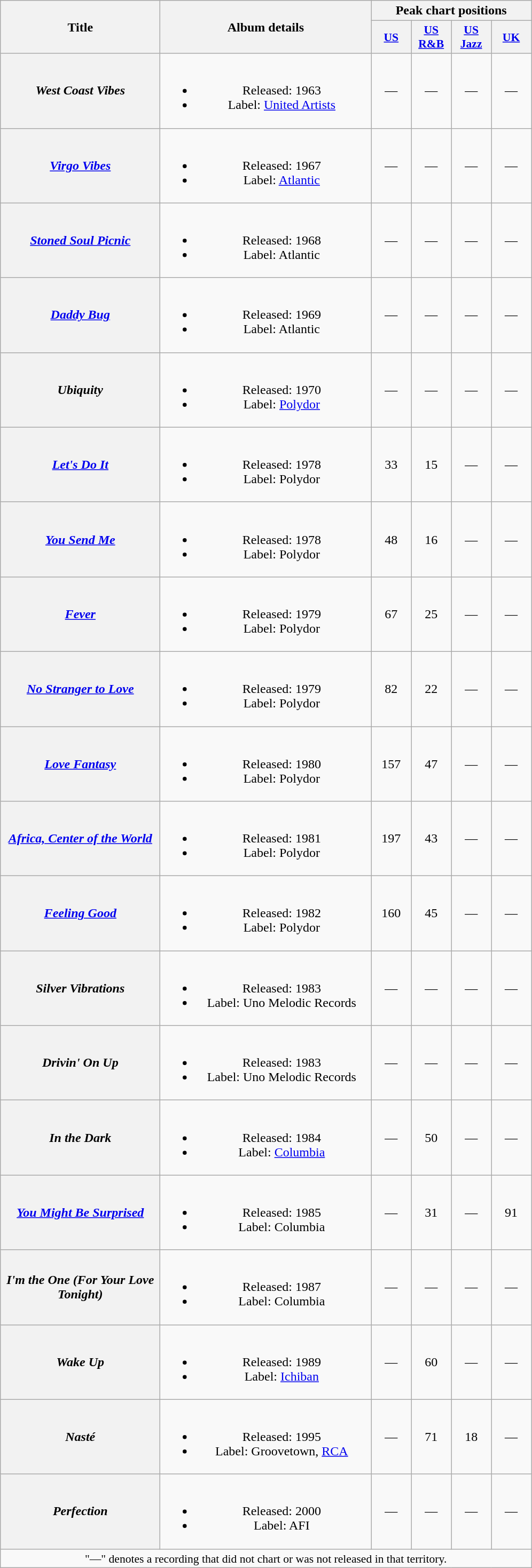<table class="wikitable plainrowheaders" style="text-align:center;">
<tr>
<th rowspan="2" scope="col" style="width:12em;">Title</th>
<th rowspan="2" scope="col" style="width:16em;">Album details</th>
<th colspan="4" scope="col">Peak chart positions</th>
</tr>
<tr>
<th scope="col" style="width:3em;font-size:90%;"><a href='#'>US</a><br></th>
<th scope="col" style="width:3em;font-size:90%;"><a href='#'>US R&B</a><br></th>
<th scope="col" style="width:3em;font-size:90%;"><a href='#'>US Jazz</a><br></th>
<th scope="col" style="width:3em;font-size:90%;"><a href='#'>UK</a><br></th>
</tr>
<tr>
<th scope="row"><em>West Coast Vibes</em></th>
<td><br><ul><li>Released: 1963</li><li>Label: <a href='#'>United Artists</a></li></ul></td>
<td>—</td>
<td>—</td>
<td>—</td>
<td>—</td>
</tr>
<tr>
<th scope="row"><em><a href='#'>Virgo Vibes</a></em></th>
<td><br><ul><li>Released: 1967</li><li>Label: <a href='#'>Atlantic</a></li></ul></td>
<td>—</td>
<td>—</td>
<td>—</td>
<td>—</td>
</tr>
<tr>
<th scope="row"><em><a href='#'>Stoned Soul Picnic</a></em></th>
<td><br><ul><li>Released: 1968</li><li>Label: Atlantic</li></ul></td>
<td>—</td>
<td>—</td>
<td>—</td>
<td>—</td>
</tr>
<tr>
<th scope="row"><em><a href='#'>Daddy Bug</a></em></th>
<td><br><ul><li>Released: 1969</li><li>Label: Atlantic</li></ul></td>
<td>—</td>
<td>—</td>
<td>—</td>
<td>—</td>
</tr>
<tr>
<th scope="row"><em>Ubiquity</em></th>
<td><br><ul><li>Released: 1970</li><li>Label: <a href='#'>Polydor</a></li></ul></td>
<td>—</td>
<td>—</td>
<td>—</td>
<td>—</td>
</tr>
<tr>
<th scope="row"><em><a href='#'>Let's Do It</a></em></th>
<td><br><ul><li>Released: 1978</li><li>Label: Polydor</li></ul></td>
<td>33</td>
<td>15</td>
<td>—</td>
<td>—</td>
</tr>
<tr>
<th scope="row"><em><a href='#'>You Send Me</a></em></th>
<td><br><ul><li>Released: 1978</li><li>Label: Polydor</li></ul></td>
<td>48</td>
<td>16</td>
<td>—</td>
<td>—</td>
</tr>
<tr>
<th scope="row"><em><a href='#'>Fever</a></em></th>
<td><br><ul><li>Released: 1979</li><li>Label: Polydor</li></ul></td>
<td>67</td>
<td>25</td>
<td>—</td>
<td>—</td>
</tr>
<tr>
<th scope="row"><em><a href='#'>No Stranger to Love</a></em></th>
<td><br><ul><li>Released: 1979</li><li>Label: Polydor</li></ul></td>
<td>82</td>
<td>22</td>
<td>—</td>
<td>—</td>
</tr>
<tr>
<th scope="row"><em><a href='#'>Love Fantasy</a></em></th>
<td><br><ul><li>Released: 1980</li><li>Label: Polydor</li></ul></td>
<td>157</td>
<td>47</td>
<td>—</td>
<td>—</td>
</tr>
<tr>
<th scope="row"><em><a href='#'>Africa, Center of the World</a></em></th>
<td><br><ul><li>Released: 1981</li><li>Label: Polydor</li></ul></td>
<td>197</td>
<td>43</td>
<td>—</td>
<td>—</td>
</tr>
<tr>
<th scope="row"><em><a href='#'>Feeling Good</a></em></th>
<td><br><ul><li>Released: 1982</li><li>Label: Polydor</li></ul></td>
<td>160</td>
<td>45</td>
<td>—</td>
<td>—</td>
</tr>
<tr>
<th scope="row"><em>Silver Vibrations</em></th>
<td><br><ul><li>Released: 1983</li><li>Label: Uno Melodic Records</li></ul></td>
<td>—</td>
<td>—</td>
<td>—</td>
<td>—</td>
</tr>
<tr>
<th scope="row"><em>Drivin' On Up</em></th>
<td><br><ul><li>Released: 1983</li><li>Label: Uno Melodic Records</li></ul></td>
<td>—</td>
<td>—</td>
<td>—</td>
<td>—</td>
</tr>
<tr>
<th scope="row"><em>In the Dark</em></th>
<td><br><ul><li>Released: 1984</li><li>Label: <a href='#'>Columbia</a></li></ul></td>
<td>—</td>
<td>50</td>
<td>—</td>
<td>—</td>
</tr>
<tr>
<th scope="row"><em><a href='#'>You Might Be Surprised</a></em></th>
<td><br><ul><li>Released: 1985</li><li>Label: Columbia</li></ul></td>
<td>—</td>
<td>31</td>
<td>—</td>
<td>91</td>
</tr>
<tr>
<th scope="row"><em>I'm the One (For Your Love Tonight)</em></th>
<td><br><ul><li>Released: 1987</li><li>Label: Columbia</li></ul></td>
<td>—</td>
<td>—</td>
<td>—</td>
<td>—</td>
</tr>
<tr>
<th scope="row"><em>Wake Up</em></th>
<td><br><ul><li>Released: 1989</li><li>Label: <a href='#'>Ichiban</a></li></ul></td>
<td>—</td>
<td>60</td>
<td>—</td>
<td>—</td>
</tr>
<tr>
<th scope="row"><em>Nasté</em></th>
<td><br><ul><li>Released: 1995</li><li>Label: Groovetown, <a href='#'>RCA</a></li></ul></td>
<td>—</td>
<td>71</td>
<td>18</td>
<td>—</td>
</tr>
<tr>
<th scope="row"><em>Perfection</em></th>
<td><br><ul><li>Released: 2000</li><li>Label: AFI</li></ul></td>
<td>—</td>
<td>—</td>
<td>—</td>
<td>—</td>
</tr>
<tr>
<td colspan="6" style="font-size:90%">"—" denotes a recording that did not chart or was not released in that territory.</td>
</tr>
</table>
